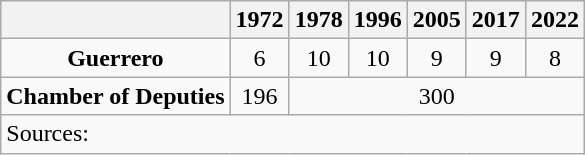<table class="wikitable" style="text-align: center">
<tr>
<th></th>
<th>1972</th>
<th>1978</th>
<th>1996</th>
<th>2005</th>
<th>2017</th>
<th>2022</th>
</tr>
<tr>
<td><strong>Guerrero</strong></td>
<td>6</td>
<td>10</td>
<td>10</td>
<td>9</td>
<td>9</td>
<td>8</td>
</tr>
<tr>
<td><strong>Chamber of Deputies</strong></td>
<td>196</td>
<td colspan=5>300</td>
</tr>
<tr>
<td colspan=7 style="text-align: left">Sources: </td>
</tr>
</table>
